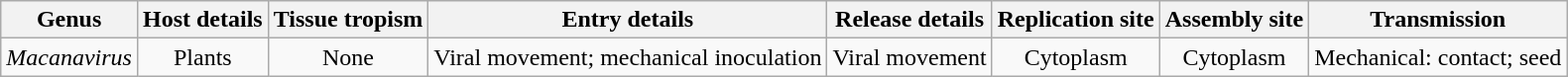<table class="wikitable sortable" style="text-align:center">
<tr>
<th>Genus</th>
<th>Host details</th>
<th>Tissue tropism</th>
<th>Entry details</th>
<th>Release details</th>
<th>Replication site</th>
<th>Assembly site</th>
<th>Transmission</th>
</tr>
<tr>
<td><em>Macanavirus</em></td>
<td>Plants</td>
<td>None</td>
<td>Viral movement; mechanical inoculation</td>
<td>Viral movement</td>
<td>Cytoplasm</td>
<td>Cytoplasm</td>
<td>Mechanical: contact; seed</td>
</tr>
</table>
